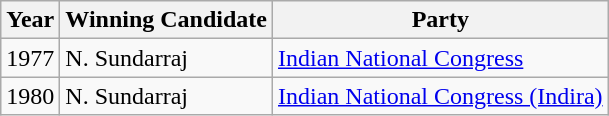<table class="wikitable">
<tr>
<th>Year</th>
<th>Winning Candidate</th>
<th>Party</th>
</tr>
<tr>
<td>1977</td>
<td>N. Sundarraj</td>
<td><a href='#'>Indian National Congress</a></td>
</tr>
<tr>
<td>1980</td>
<td>N. Sundarraj</td>
<td><a href='#'>Indian National Congress (Indira)</a></td>
</tr>
</table>
